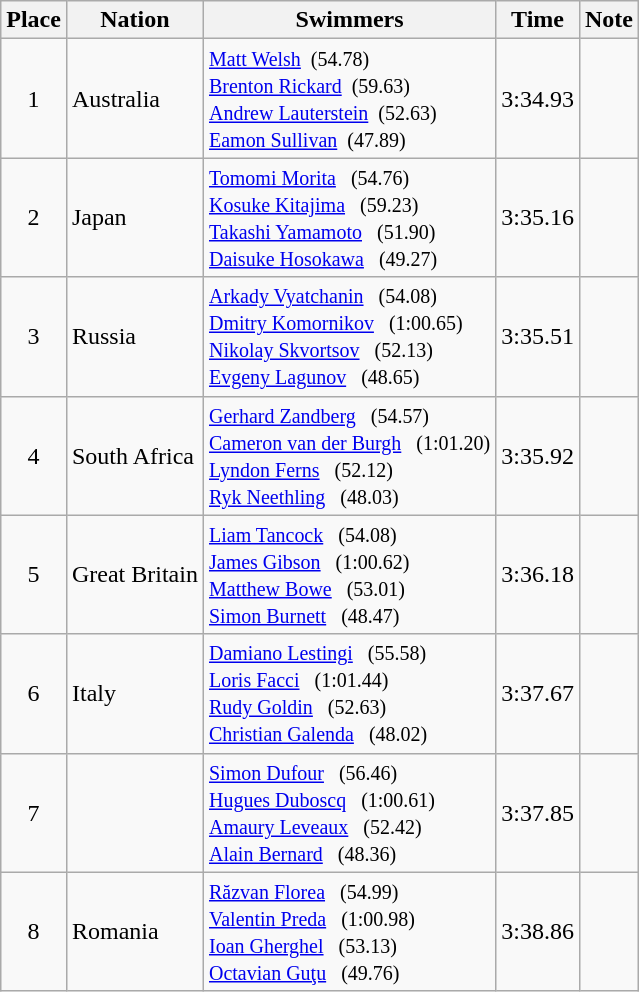<table class="wikitable" style="text-align:center">
<tr>
<th>Place</th>
<th>Nation</th>
<th>Swimmers</th>
<th>Time</th>
<th>Note</th>
</tr>
<tr>
<td>1</td>
<td align=left> Australia</td>
<td align=left><small> <a href='#'>Matt Welsh</a>  (54.78)<br> <a href='#'>Brenton Rickard</a>  (59.63)<br> <a href='#'>Andrew Lauterstein</a>  (52.63) <br> <a href='#'>Eamon Sullivan</a>  (47.89)</small></td>
<td>3:34.93</td>
<td></td>
</tr>
<tr>
<td>2</td>
<td align=left> Japan</td>
<td align=left><small> <a href='#'>Tomomi Morita</a>   (54.76)<br> <a href='#'>Kosuke Kitajima</a>   (59.23)<br> <a href='#'>Takashi Yamamoto</a>   (51.90)<br> <a href='#'>Daisuke Hosokawa</a>   (49.27)</small></td>
<td>3:35.16</td>
<td></td>
</tr>
<tr>
<td>3</td>
<td align=left> Russia</td>
<td align=left><small> <a href='#'>Arkady Vyatchanin</a>   (54.08)<br> <a href='#'>Dmitry Komornikov</a>   (1:00.65)<br> <a href='#'>Nikolay Skvortsov</a>   (52.13)<br> <a href='#'>Evgeny Lagunov</a>   (48.65) </small></td>
<td>3:35.51</td>
<td></td>
</tr>
<tr>
<td>4</td>
<td align=left> South Africa</td>
<td align=left><small> <a href='#'>Gerhard Zandberg</a>   (54.57)<br> <a href='#'>Cameron van der Burgh</a>   (1:01.20)<br> <a href='#'>Lyndon Ferns</a>   (52.12)<br> <a href='#'>Ryk Neethling</a>   (48.03) </small></td>
<td>3:35.92</td>
<td></td>
</tr>
<tr>
<td>5</td>
<td align=left> Great Britain</td>
<td align=left><small> <a href='#'>Liam Tancock</a>   (54.08)<br> <a href='#'>James Gibson</a>   (1:00.62)<br> <a href='#'>Matthew Bowe</a>   (53.01)<br> <a href='#'>Simon Burnett</a>   (48.47) </small></td>
<td>3:36.18</td>
<td></td>
</tr>
<tr>
<td>6</td>
<td align=left> Italy</td>
<td align=left><small> <a href='#'>Damiano Lestingi</a>   (55.58)<br> <a href='#'>Loris Facci</a>   (1:01.44)<br> <a href='#'>Rudy Goldin</a>   (52.63)<br> <a href='#'>Christian Galenda</a>   (48.02) </small></td>
<td>3:37.67</td>
<td></td>
</tr>
<tr>
<td>7</td>
<td align=left></td>
<td align=left><small> <a href='#'>Simon Dufour</a>   (56.46)<br> <a href='#'>Hugues Duboscq</a>   (1:00.61)<br> <a href='#'>Amaury Leveaux</a>   (52.42)<br> <a href='#'>Alain Bernard</a>   (48.36) </small></td>
<td>3:37.85</td>
<td></td>
</tr>
<tr>
<td>8</td>
<td align=left> Romania</td>
<td align=left><small> <a href='#'>Răzvan Florea</a>   (54.99)<br> <a href='#'>Valentin Preda</a>   (1:00.98)<br> <a href='#'>Ioan Gherghel</a>   (53.13)<br> <a href='#'>Octavian Guţu</a>   (49.76) </small></td>
<td>3:38.86</td>
<td></td>
</tr>
</table>
